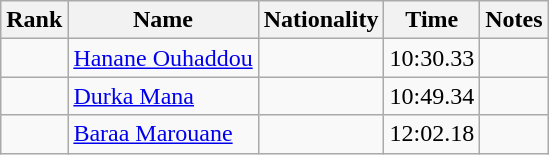<table class="wikitable sortable" style="text-align:center">
<tr>
<th>Rank</th>
<th>Name</th>
<th>Nationality</th>
<th>Time</th>
<th>Notes</th>
</tr>
<tr>
<td></td>
<td align=left><a href='#'>Hanane Ouhaddou</a></td>
<td align=left></td>
<td>10:30.33</td>
<td></td>
</tr>
<tr>
<td></td>
<td align=left><a href='#'>Durka Mana</a></td>
<td align=left></td>
<td>10:49.34</td>
<td></td>
</tr>
<tr>
<td></td>
<td align=left><a href='#'>Baraa Marouane</a></td>
<td align=left></td>
<td>12:02.18</td>
<td></td>
</tr>
</table>
